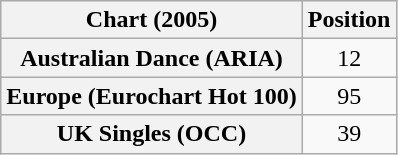<table class="wikitable sortable plainrowheaders" style="text-align:center">
<tr>
<th scope="col">Chart (2005)</th>
<th scope="col">Position</th>
</tr>
<tr>
<th scope="row">Australian Dance (ARIA)</th>
<td>12</td>
</tr>
<tr>
<th scope="row">Europe (Eurochart Hot 100)</th>
<td>95</td>
</tr>
<tr>
<th scope="row">UK Singles (OCC)</th>
<td>39</td>
</tr>
</table>
